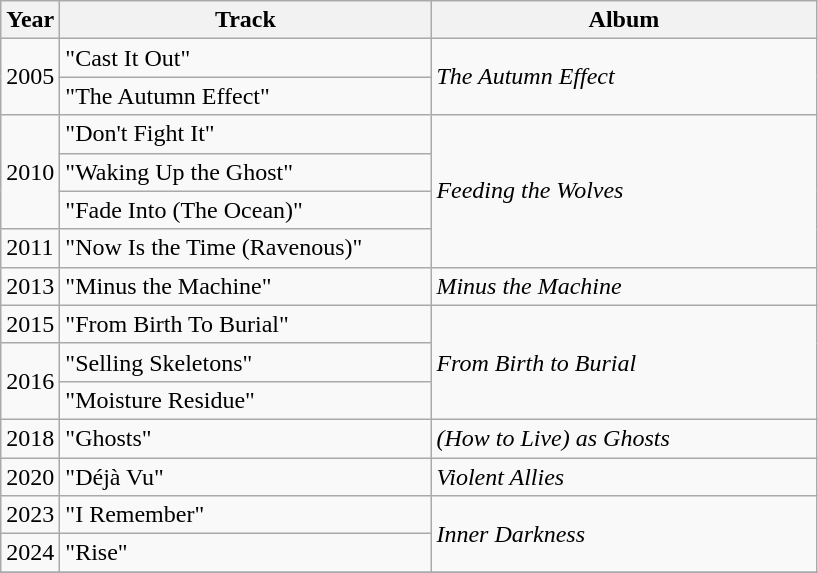<table class="wikitable">
<tr>
<th>Year</th>
<th style="width:240px;">Track</th>
<th style="width:250px;">Album</th>
</tr>
<tr>
<td rowspan="2">2005</td>
<td>"Cast It Out"</td>
<td rowspan="2"><em>The Autumn Effect</em></td>
</tr>
<tr>
<td>"The Autumn Effect"</td>
</tr>
<tr>
<td rowspan="3">2010</td>
<td>"Don't Fight It"</td>
<td rowspan="4"><em>Feeding the Wolves</em></td>
</tr>
<tr>
<td>"Waking Up the Ghost"</td>
</tr>
<tr>
<td>"Fade Into (The Ocean)"</td>
</tr>
<tr>
<td>2011</td>
<td>"Now Is the Time (Ravenous)"</td>
</tr>
<tr>
<td>2013</td>
<td>"Minus the Machine"</td>
<td><em>Minus the Machine</em></td>
</tr>
<tr>
<td>2015</td>
<td>"From Birth To Burial"</td>
<td rowspan="3"><em>From Birth to Burial</em></td>
</tr>
<tr>
<td rowspan="2">2016</td>
<td>"Selling Skeletons"</td>
</tr>
<tr>
<td>"Moisture Residue"</td>
</tr>
<tr>
<td>2018</td>
<td>"Ghosts"</td>
<td><em>(How to Live) as Ghosts</em></td>
</tr>
<tr>
<td>2020</td>
<td>"Déjà Vu"</td>
<td><em>Violent Allies</em></td>
</tr>
<tr>
<td>2023</td>
<td>"I Remember"</td>
<td rowspan="2"><em>Inner Darkness</em></td>
</tr>
<tr>
<td>2024</td>
<td>"Rise"</td>
</tr>
<tr>
</tr>
</table>
